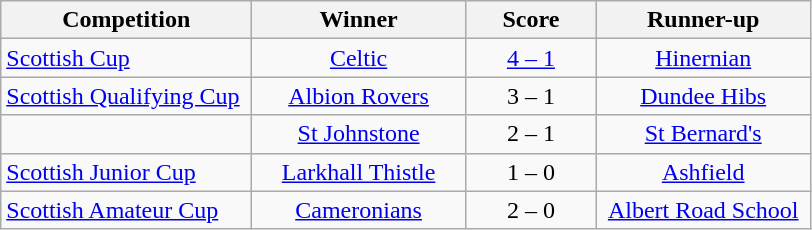<table class="wikitable" style="text-align: center;">
<tr>
<th width=160>Competition</th>
<th width=135>Winner</th>
<th width=80>Score</th>
<th width=135>Runner-up</th>
</tr>
<tr>
<td align=left><a href='#'>Scottish Cup</a></td>
<td><a href='#'>Celtic</a></td>
<td><a href='#'>4 – 1</a></td>
<td><a href='#'>Hinernian</a></td>
</tr>
<tr>
<td align=left><a href='#'>Scottish Qualifying Cup</a></td>
<td><a href='#'>Albion Rovers</a></td>
<td>3 – 1</td>
<td><a href='#'>Dundee Hibs</a></td>
</tr>
<tr>
<td align=left></td>
<td><a href='#'>St Johnstone</a></td>
<td>2 – 1</td>
<td><a href='#'>St Bernard's</a></td>
</tr>
<tr>
<td align=left><a href='#'>Scottish Junior Cup</a></td>
<td><a href='#'>Larkhall Thistle</a></td>
<td>1 – 0</td>
<td><a href='#'>Ashfield</a></td>
</tr>
<tr>
<td align=left><a href='#'>Scottish Amateur Cup</a></td>
<td><a href='#'>Cameronians</a></td>
<td>2 – 0</td>
<td><a href='#'>Albert Road School</a></td>
</tr>
</table>
